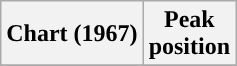<table class="wikitable sortable">
<tr>
<th align="left">Chart (1967)</th>
<th align="center">Peak<br>position</th>
</tr>
<tr>
</tr>
</table>
